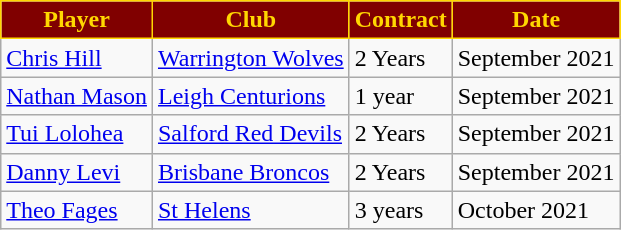<table class="wikitable">
<tr>
<th scope="col" style="background:#800000; color:gold; border:solid gold 1px">Player</th>
<th scope="col" style="background:#800000; color:gold; border:solid gold 1px">Club</th>
<th scope="col" style="background:#800000; color:gold; border:solid gold 1px">Contract</th>
<th scope="col" style="background:#800000; color:gold; border:solid gold 1px">Date</th>
</tr>
<tr>
<td> <a href='#'>Chris Hill</a></td>
<td><a href='#'>Warrington Wolves</a></td>
<td>2 Years</td>
<td>September 2021</td>
</tr>
<tr>
<td> <a href='#'>Nathan Mason</a></td>
<td><a href='#'>Leigh Centurions</a></td>
<td>1 year</td>
<td>September 2021</td>
</tr>
<tr>
<td> <a href='#'>Tui Lolohea</a></td>
<td><a href='#'>Salford Red Devils</a></td>
<td>2 Years</td>
<td>September 2021</td>
</tr>
<tr>
<td> <a href='#'>Danny Levi</a></td>
<td><a href='#'>Brisbane Broncos</a></td>
<td>2 Years</td>
<td>September 2021</td>
</tr>
<tr>
<td> <a href='#'>Theo Fages</a></td>
<td><a href='#'>St Helens</a></td>
<td>3 years</td>
<td>October 2021</td>
</tr>
</table>
